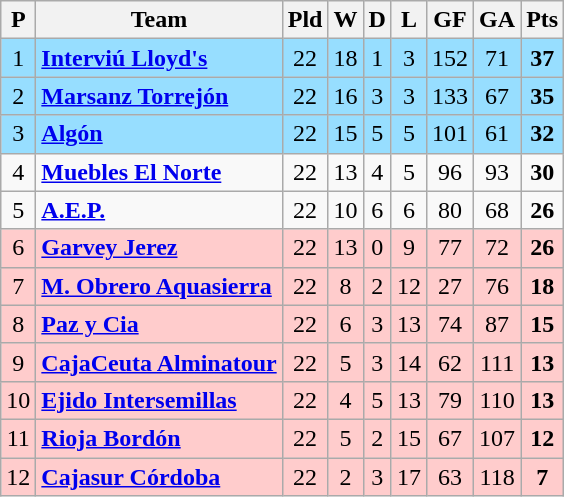<table class="wikitable sortable" style="text-align: center;">
<tr>
<th align="center">P</th>
<th align="center">Team</th>
<th align="center">Pld</th>
<th align="center">W</th>
<th align="center">D</th>
<th align="center">L</th>
<th align="center">GF</th>
<th align="center">GA</th>
<th align="center">Pts</th>
</tr>
<tr ! style="background:#97DEFF;">
<td>1</td>
<td align="left"><strong><a href='#'>Interviú Lloyd's</a>  </strong></td>
<td>22</td>
<td>18</td>
<td>1</td>
<td>3</td>
<td>152</td>
<td>71</td>
<td><strong>37</strong></td>
</tr>
<tr ! style="background:#97DEFF;">
<td>2</td>
<td align="left"><strong><a href='#'>Marsanz Torrejón</a>  </strong></td>
<td>22</td>
<td>16</td>
<td>3</td>
<td>3</td>
<td>133</td>
<td>67</td>
<td><strong>35</strong></td>
</tr>
<tr ! style="background:#97DEFF;">
<td>3</td>
<td align="left"><strong><a href='#'>Algón</a>	 </strong></td>
<td>22</td>
<td>15</td>
<td>5</td>
<td>5</td>
<td>101</td>
<td>61</td>
<td><strong>32</strong></td>
</tr>
<tr>
<td>4</td>
<td align="left"><strong><a href='#'>Muebles El Norte</a></strong></td>
<td>22</td>
<td>13</td>
<td>4</td>
<td>5</td>
<td>96</td>
<td>93</td>
<td><strong>30</strong></td>
</tr>
<tr>
<td>5</td>
<td align="left"><strong><a href='#'>A.E.P.</a> 	    </strong></td>
<td>22</td>
<td>10</td>
<td>6</td>
<td>6</td>
<td>80</td>
<td>68</td>
<td><strong>26</strong></td>
</tr>
<tr ! style="background:#FFCCCC;">
<td>6</td>
<td align="left"><strong><a href='#'>Garvey Jerez</a> 	</strong></td>
<td>22</td>
<td>13</td>
<td>0</td>
<td>9</td>
<td>77</td>
<td>72</td>
<td><strong>26</strong></td>
</tr>
<tr ! style="background:#FFCCCC;">
<td>7</td>
<td align="left"><strong><a href='#'>M. Obrero Aquasierra</a></strong></td>
<td>22</td>
<td>8</td>
<td>2</td>
<td>12</td>
<td>27</td>
<td>76</td>
<td><strong>18</strong></td>
</tr>
<tr ! style="background:#FFCCCC;">
<td>8</td>
<td align="left"><strong><a href='#'>Paz y Cia</a>  </strong></td>
<td>22</td>
<td>6</td>
<td>3</td>
<td>13</td>
<td>74</td>
<td>87</td>
<td><strong>15</strong></td>
</tr>
<tr ! style="background:#FFCCCC;">
<td>9</td>
<td align="left"><strong><a href='#'>CajaCeuta Alminatour</a></strong></td>
<td>22</td>
<td>5</td>
<td>3</td>
<td>14</td>
<td>62</td>
<td>111</td>
<td><strong>13</strong></td>
</tr>
<tr ! style="background:#FFCCCC;">
<td>10</td>
<td align="left"><strong><a href='#'>Ejido Intersemillas</a></strong></td>
<td>22</td>
<td>4</td>
<td>5</td>
<td>13</td>
<td>79</td>
<td>110</td>
<td><strong>13</strong></td>
</tr>
<tr ! style="background:#FFCCCC;">
<td>11</td>
<td align="left"><strong><a href='#'>Rioja Bordón</a>  </strong></td>
<td>22</td>
<td>5</td>
<td>2</td>
<td>15</td>
<td>67</td>
<td>107</td>
<td><strong>12</strong></td>
</tr>
<tr ! style="background:#FFCCCC;">
<td>12</td>
<td align="left"><strong><a href='#'>Cajasur Córdoba</a></strong></td>
<td>22</td>
<td>2</td>
<td>3</td>
<td>17</td>
<td>63</td>
<td>118</td>
<td><strong>7</strong></td>
</tr>
</table>
